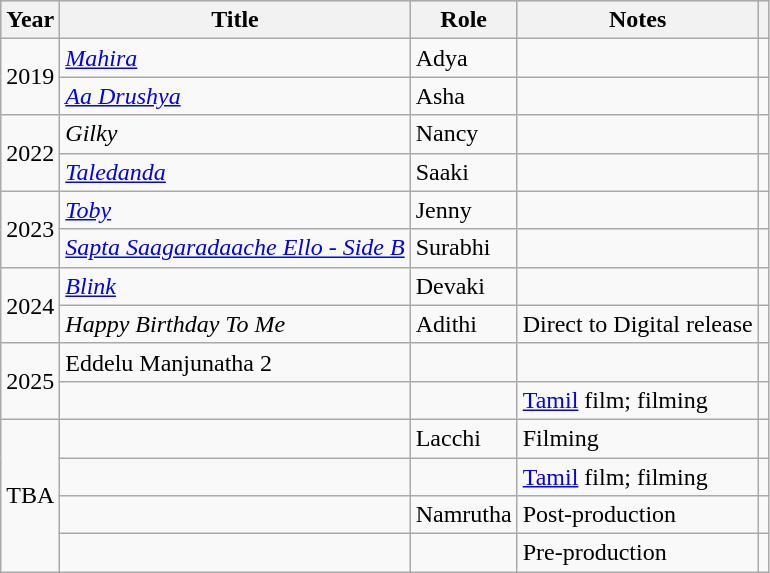<table class="wikitable sortable">
<tr style="background:#ccc; text-align:center;">
<th>Year</th>
<th>Title</th>
<th>Role</th>
<th scope="col" class="unsortable">Notes</th>
<th scope="col" class="unsortable"></th>
</tr>
<tr>
<td rowspan="2">2019</td>
<td><em><a href='#'>Mahira</a></em></td>
<td>Adya</td>
<td></td>
<td></td>
</tr>
<tr>
<td><em><a href='#'>Aa Drushya</a></em></td>
<td>Asha</td>
<td></td>
<td></td>
</tr>
<tr>
<td rowspan="2">2022</td>
<td><em>Gilky</em></td>
<td>Nancy</td>
<td></td>
<td></td>
</tr>
<tr>
<td><em><a href='#'>Taledanda</a></em></td>
<td>Saaki</td>
<td></td>
<td></td>
</tr>
<tr>
<td rowspan="2">2023</td>
<td><em><a href='#'>Toby</a></em></td>
<td>Jenny</td>
<td></td>
<td></td>
</tr>
<tr>
<td><em><a href='#'>Sapta Saagaradaache Ello - Side B</a></em></td>
<td>Surabhi</td>
<td></td>
<td></td>
</tr>
<tr>
<td rowspan="2">2024</td>
<td><em><a href='#'>Blink</a></em></td>
<td>Devaki</td>
<td></td>
<td></td>
</tr>
<tr>
<td><em>Happy Birthday To Me</em></td>
<td>Adithi</td>
<td>Direct to Digital release</td>
<td></td>
</tr>
<tr>
<td rowspan="2">2025</td>
<td>Eddelu Manjunatha 2</td>
<td></td>
<td></td>
</tr>
<tr>
<td></td>
<td></td>
<td><a href='#'>Tamil</a> film; filming</td>
<td></td>
</tr>
<tr>
<td rowspan="5">TBA</td>
<td></td>
<td>Lacchi</td>
<td>Filming</td>
<td></td>
</tr>
<tr>
<td></td>
<td></td>
<td><a href='#'>Tamil</a> film; filming</td>
<td></td>
</tr>
<tr>
<td></td>
<td>Namrutha</td>
<td>Post-production</td>
<td></td>
</tr>
<tr>
<td></td>
<td></td>
<td>Pre-production</td>
<td></td>
</tr>
</table>
